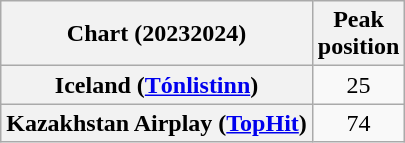<table class="wikitable sortable plainrowheaders" style="text-align:center">
<tr>
<th scope="col">Chart (20232024)</th>
<th scope="col">Peak<br> position</th>
</tr>
<tr>
<th scope="row">Iceland (<a href='#'>Tónlistinn</a>)</th>
<td>25</td>
</tr>
<tr>
<th scope="row">Kazakhstan Airplay (<a href='#'>TopHit</a>)</th>
<td>74</td>
</tr>
</table>
